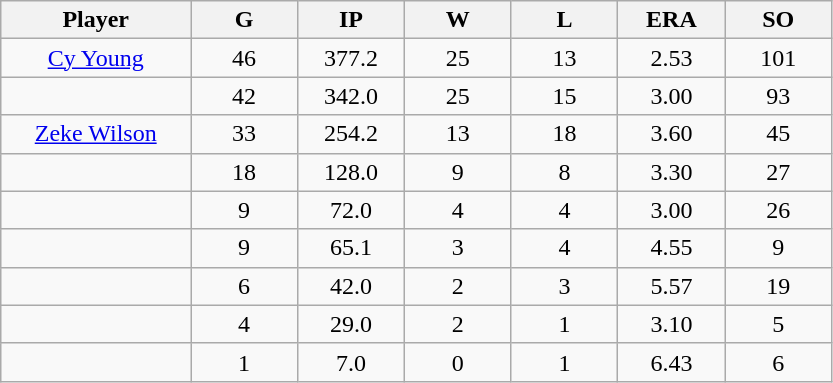<table class="wikitable sortable">
<tr>
<th bgcolor="#DDDDFF" width="16%">Player</th>
<th bgcolor="#DDDDFF" width="9%">G</th>
<th bgcolor="#DDDDFF" width="9%">IP</th>
<th bgcolor="#DDDDFF" width="9%">W</th>
<th bgcolor="#DDDDFF" width="9%">L</th>
<th bgcolor="#DDDDFF" width="9%">ERA</th>
<th bgcolor="#DDDDFF" width="9%">SO</th>
</tr>
<tr align="center">
<td><a href='#'>Cy Young</a></td>
<td>46</td>
<td>377.2</td>
<td>25</td>
<td>13</td>
<td>2.53</td>
<td>101</td>
</tr>
<tr align=center>
<td></td>
<td>42</td>
<td>342.0</td>
<td>25</td>
<td>15</td>
<td>3.00</td>
<td>93</td>
</tr>
<tr align="center">
<td><a href='#'>Zeke Wilson</a></td>
<td>33</td>
<td>254.2</td>
<td>13</td>
<td>18</td>
<td>3.60</td>
<td>45</td>
</tr>
<tr align=center>
<td></td>
<td>18</td>
<td>128.0</td>
<td>9</td>
<td>8</td>
<td>3.30</td>
<td>27</td>
</tr>
<tr align="center">
<td></td>
<td>9</td>
<td>72.0</td>
<td>4</td>
<td>4</td>
<td>3.00</td>
<td>26</td>
</tr>
<tr align="center">
<td></td>
<td>9</td>
<td>65.1</td>
<td>3</td>
<td>4</td>
<td>4.55</td>
<td>9</td>
</tr>
<tr align="center">
<td></td>
<td>6</td>
<td>42.0</td>
<td>2</td>
<td>3</td>
<td>5.57</td>
<td>19</td>
</tr>
<tr align="center">
<td></td>
<td>4</td>
<td>29.0</td>
<td>2</td>
<td>1</td>
<td>3.10</td>
<td>5</td>
</tr>
<tr align="center">
<td></td>
<td>1</td>
<td>7.0</td>
<td>0</td>
<td>1</td>
<td>6.43</td>
<td>6</td>
</tr>
</table>
